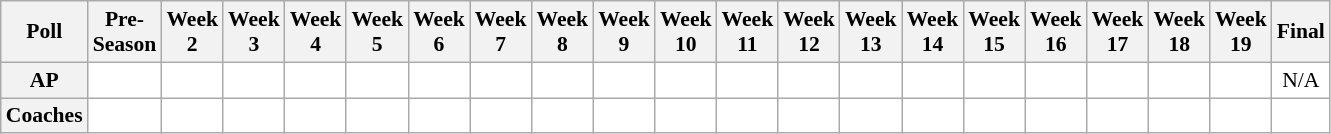<table class="wikitable" style="white-space:nowrap;font-size:90%">
<tr>
<th>Poll</th>
<th>Pre-<br>Season</th>
<th>Week<br>2</th>
<th>Week<br>3</th>
<th>Week<br>4</th>
<th>Week<br>5</th>
<th>Week<br>6</th>
<th>Week<br>7</th>
<th>Week<br>8</th>
<th>Week<br>9</th>
<th>Week<br>10</th>
<th>Week<br>11</th>
<th>Week<br>12</th>
<th>Week<br>13</th>
<th>Week<br>14</th>
<th>Week<br>15</th>
<th>Week<br>16</th>
<th>Week<br>17</th>
<th>Week<br>18</th>
<th>Week<br>19</th>
<th>Final</th>
</tr>
<tr style="text-align:center;">
<th>AP</th>
<td style="background:#FFF;"></td>
<td style="background:#FFF;"></td>
<td style="background:#FFF;"></td>
<td style="background:#FFF;"></td>
<td style="background:#FFF;"></td>
<td style="background:#FFF;"></td>
<td style="background:#FFF;"></td>
<td style="background:#FFF;"></td>
<td style="background:#FFF;"></td>
<td style="background:#FFF;"></td>
<td style="background:#FFF;"></td>
<td style="background:#FFF;"></td>
<td style="background:#FFF;"></td>
<td style="background:#FFF;"></td>
<td style="background:#FFF;"></td>
<td style="background:#FFF;"></td>
<td style="background:#FFF;"></td>
<td style="background:#FFF;"></td>
<td style="background:#FFF;"></td>
<td style="background:#FFF;">N/A</td>
</tr>
<tr style="text-align:center;">
<th>Coaches</th>
<td style="background:#FFF;"></td>
<td style="background:#FFF;"></td>
<td style="background:#FFF;"></td>
<td style="background:#FFF;"></td>
<td style="background:#FFF;"></td>
<td style="background:#FFF;"></td>
<td style="background:#FFF;"></td>
<td style="background:#FFF;"></td>
<td style="background:#FFF;"></td>
<td style="background:#FFF;"></td>
<td style="background:#FFF;"></td>
<td style="background:#FFF;"></td>
<td style="background:#FFF;"></td>
<td style="background:#FFF;"></td>
<td style="background:#FFF;"></td>
<td style="background:#FFF;"></td>
<td style="background:#FFF;"></td>
<td style="background:#FFF;"></td>
<td style="background:#FFF;"></td>
<td style="background:#FFF;"></td>
</tr>
</table>
